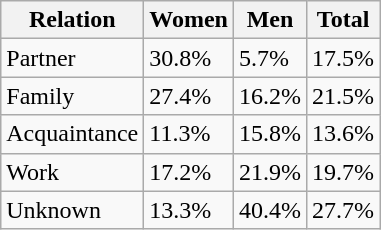<table class="wikitable sortable">
<tr>
<th>Relation</th>
<th>Women</th>
<th>Men</th>
<th>Total</th>
</tr>
<tr>
<td>Partner</td>
<td>30.8%</td>
<td>5.7%</td>
<td>17.5%</td>
</tr>
<tr>
<td>Family</td>
<td>27.4%</td>
<td>16.2%</td>
<td>21.5%</td>
</tr>
<tr>
<td>Acquaintance</td>
<td>11.3%</td>
<td>15.8%</td>
<td>13.6%</td>
</tr>
<tr>
<td>Work</td>
<td>17.2%</td>
<td>21.9%</td>
<td>19.7%</td>
</tr>
<tr>
<td>Unknown</td>
<td>13.3%</td>
<td>40.4%</td>
<td>27.7%</td>
</tr>
</table>
